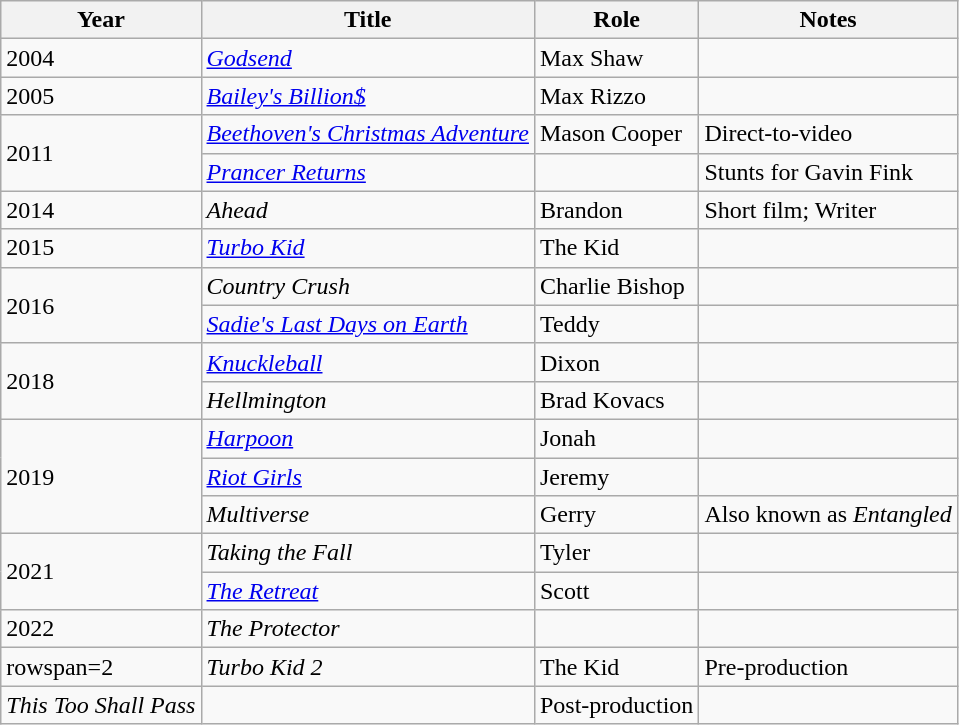<table class="wikitable sortable">
<tr>
<th>Year</th>
<th>Title</th>
<th>Role</th>
<th class="unsortable">Notes</th>
</tr>
<tr>
<td>2004</td>
<td><em><a href='#'>Godsend</a></em></td>
<td>Max Shaw</td>
<td></td>
</tr>
<tr>
<td>2005</td>
<td><em><a href='#'>Bailey's Billion$</a></em></td>
<td>Max Rizzo</td>
<td></td>
</tr>
<tr>
<td rowspan=2>2011</td>
<td><em><a href='#'>Beethoven's Christmas Adventure</a></em></td>
<td>Mason Cooper</td>
<td>Direct-to-video</td>
</tr>
<tr>
<td><em><a href='#'>Prancer Returns</a></em></td>
<td></td>
<td>Stunts for Gavin Fink</td>
</tr>
<tr>
<td>2014</td>
<td><em>Ahead</em></td>
<td>Brandon</td>
<td>Short film; Writer</td>
</tr>
<tr>
<td>2015</td>
<td><em><a href='#'>Turbo Kid</a></em></td>
<td>The Kid</td>
<td></td>
</tr>
<tr>
<td rowspan=2>2016</td>
<td><em>Country Crush</em></td>
<td>Charlie Bishop</td>
<td></td>
</tr>
<tr>
<td><em><a href='#'>Sadie's Last Days on Earth</a></em></td>
<td>Teddy</td>
<td></td>
</tr>
<tr>
<td rowspan=2>2018</td>
<td><em><a href='#'>Knuckleball</a></em></td>
<td>Dixon</td>
<td></td>
</tr>
<tr>
<td><em>Hellmington</em></td>
<td>Brad Kovacs</td>
<td></td>
</tr>
<tr>
<td rowspan=3>2019</td>
<td><em><a href='#'>Harpoon</a></em></td>
<td>Jonah</td>
<td></td>
</tr>
<tr>
<td><em><a href='#'>Riot Girls</a></em></td>
<td>Jeremy</td>
<td></td>
</tr>
<tr>
<td><em>Multiverse</em></td>
<td>Gerry</td>
<td>Also known as <em>Entangled</em></td>
</tr>
<tr>
<td rowspan=2>2021</td>
<td><em>Taking the Fall</em></td>
<td>Tyler</td>
<td></td>
</tr>
<tr>
<td data-sort-value="Retreat, The"><em><a href='#'>The Retreat</a></em></td>
<td>Scott</td>
<td></td>
</tr>
<tr>
<td>2022</td>
<td data-sort-value="Protector, The"><em>The Protector</em></td>
<td></td>
<td></td>
</tr>
<tr>
<td>rowspan=2 </td>
<td><em>Turbo Kid 2</em></td>
<td>The Kid</td>
<td>Pre-production</td>
</tr>
<tr>
<td><em>This Too Shall Pass</em></td>
<td></td>
<td>Post-production</td>
</tr>
</table>
